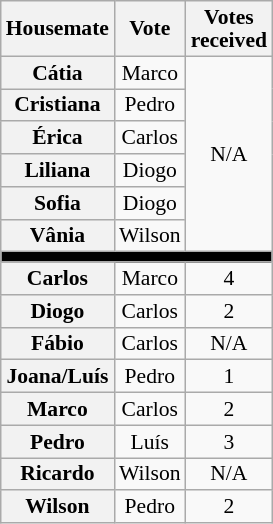<table class="wikitable" style="text-align:center; font-size:90%; line-height:15px;">
<tr>
<th>Housemate</th>
<th>Vote</th>
<th>Votes<br>received</th>
</tr>
<tr>
<th>Cátia</th>
<td>Marco</td>
<td rowspan=6>N/A</td>
</tr>
<tr>
<th>Cristiana</th>
<td>Pedro</td>
</tr>
<tr>
<th>Érica</th>
<td>Carlos</td>
</tr>
<tr>
<th>Liliana</th>
<td>Diogo</td>
</tr>
<tr>
<th>Sofia</th>
<td>Diogo</td>
</tr>
<tr>
<th>Vânia</th>
<td>Wilson</td>
</tr>
<tr>
<th style="background:#000;" colspan="3"></th>
</tr>
<tr>
<th>Carlos</th>
<td>Marco</td>
<td>4</td>
</tr>
<tr>
<th>Diogo</th>
<td>Carlos</td>
<td>2</td>
</tr>
<tr>
<th>Fábio</th>
<td>Carlos</td>
<td>N/A</td>
</tr>
<tr>
<th>Joana/Luís</th>
<td>Pedro</td>
<td>1</td>
</tr>
<tr>
<th>Marco</th>
<td>Carlos</td>
<td>2</td>
</tr>
<tr>
<th>Pedro</th>
<td>Luís</td>
<td>3</td>
</tr>
<tr>
<th>Ricardo</th>
<td>Wilson</td>
<td>N/A</td>
</tr>
<tr>
<th>Wilson</th>
<td>Pedro</td>
<td>2</td>
</tr>
</table>
